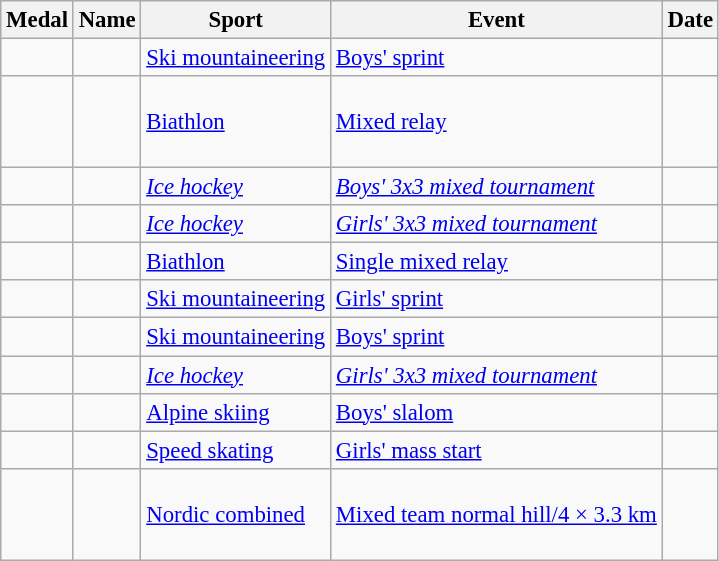<table class="wikitable sortable" style="font-size:95%;">
<tr>
<th>Medal</th>
<th>Name</th>
<th>Sport</th>
<th>Event</th>
<th>Date</th>
</tr>
<tr>
<td></td>
<td></td>
<td><a href='#'>Ski mountaineering</a></td>
<td><a href='#'>Boys' sprint</a></td>
<td></td>
</tr>
<tr>
<td></td>
<td><br><br><br></td>
<td><a href='#'>Biathlon</a></td>
<td><a href='#'>Mixed relay</a></td>
<td></td>
</tr>
<tr>
<td><em></em></td>
<td><em></em></td>
<td><em><a href='#'>Ice hockey</a></em></td>
<td><em><a href='#'>Boys' 3x3 mixed tournament</a></em></td>
<td><em></em></td>
</tr>
<tr>
<td><em></em></td>
<td><em></em></td>
<td><em><a href='#'>Ice hockey</a></em></td>
<td><em><a href='#'>Girls' 3x3 mixed tournament</a></em></td>
<td><em></em></td>
</tr>
<tr>
<td></td>
<td><br></td>
<td><a href='#'>Biathlon</a></td>
<td><a href='#'>Single mixed relay</a></td>
<td></td>
</tr>
<tr>
<td></td>
<td></td>
<td><a href='#'>Ski mountaineering</a></td>
<td><a href='#'>Girls' sprint</a></td>
<td></td>
</tr>
<tr>
<td></td>
<td></td>
<td><a href='#'>Ski mountaineering</a></td>
<td><a href='#'>Boys' sprint</a></td>
<td></td>
</tr>
<tr>
<td><em></em></td>
<td><em></em></td>
<td><em><a href='#'>Ice hockey</a></em></td>
<td><em><a href='#'>Girls' 3x3 mixed tournament</a></em></td>
<td><em></em></td>
</tr>
<tr>
<td></td>
<td></td>
<td><a href='#'>Alpine skiing</a></td>
<td><a href='#'>Boys' slalom</a></td>
<td></td>
</tr>
<tr>
<td></td>
<td></td>
<td><a href='#'>Speed skating</a></td>
<td><a href='#'>Girls' mass start</a></td>
<td></td>
</tr>
<tr>
<td></td>
<td><br><br><br></td>
<td><a href='#'>Nordic combined</a></td>
<td><a href='#'>Mixed team normal hill/4 × 3.3 km</a></td>
<td></td>
</tr>
</table>
